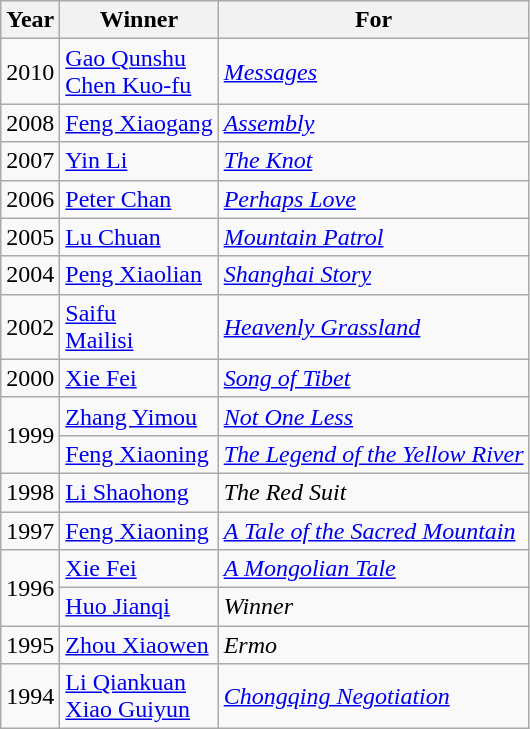<table class="wikitable">
<tr>
<th>Year</th>
<th>Winner</th>
<th>For</th>
</tr>
<tr>
<td>2010</td>
<td><a href='#'>Gao Qunshu</a><br><a href='#'>Chen Kuo-fu</a></td>
<td><em><a href='#'>Messages</a></em></td>
</tr>
<tr>
<td>2008</td>
<td><a href='#'>Feng Xiaogang</a></td>
<td><em><a href='#'>Assembly</a></em></td>
</tr>
<tr>
<td>2007</td>
<td><a href='#'>Yin Li</a></td>
<td><em><a href='#'>The Knot</a></em></td>
</tr>
<tr>
<td>2006</td>
<td><a href='#'>Peter Chan</a></td>
<td><em><a href='#'>Perhaps Love</a></em></td>
</tr>
<tr>
<td>2005</td>
<td><a href='#'>Lu Chuan</a></td>
<td><em><a href='#'>Mountain Patrol</a></em></td>
</tr>
<tr>
<td>2004</td>
<td><a href='#'>Peng Xiaolian</a></td>
<td><em><a href='#'>Shanghai Story</a></em></td>
</tr>
<tr>
<td>2002</td>
<td><a href='#'>Saifu</a><br><a href='#'>Mailisi</a></td>
<td><em><a href='#'>Heavenly Grassland</a></em></td>
</tr>
<tr>
<td>2000</td>
<td><a href='#'>Xie Fei</a></td>
<td><em><a href='#'>Song of Tibet</a></em></td>
</tr>
<tr>
<td rowspan="2">1999</td>
<td><a href='#'>Zhang Yimou</a></td>
<td><em><a href='#'>Not One Less</a></em></td>
</tr>
<tr>
<td><a href='#'>Feng Xiaoning</a></td>
<td><em><a href='#'>The Legend of the Yellow River</a></em></td>
</tr>
<tr>
<td>1998</td>
<td><a href='#'>Li Shaohong</a></td>
<td><em>The Red Suit</em></td>
</tr>
<tr>
<td>1997</td>
<td><a href='#'>Feng Xiaoning</a></td>
<td><em><a href='#'>A Tale of the Sacred Mountain</a></em></td>
</tr>
<tr>
<td rowspan="2">1996</td>
<td><a href='#'>Xie Fei</a></td>
<td><em><a href='#'>A Mongolian Tale</a></em></td>
</tr>
<tr>
<td><a href='#'>Huo Jianqi</a></td>
<td><em>Winner</em></td>
</tr>
<tr>
<td>1995</td>
<td><a href='#'>Zhou Xiaowen</a></td>
<td><em>Ermo</em></td>
</tr>
<tr>
<td>1994</td>
<td><a href='#'>Li Qiankuan</a><br><a href='#'>Xiao Guiyun</a></td>
<td><em><a href='#'>Chongqing Negotiation</a></em></td>
</tr>
</table>
